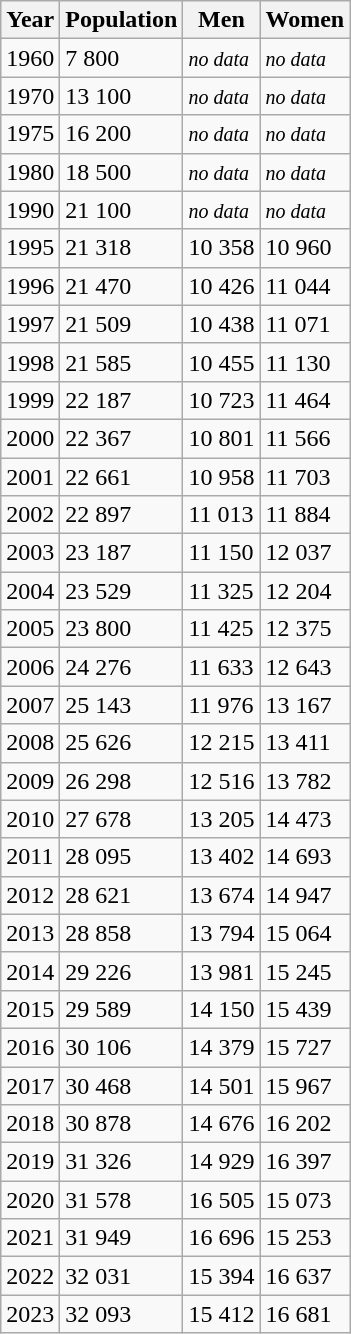<table class="wikitable" |+>
<tr>
<th>Year</th>
<th>Population</th>
<th>Men</th>
<th>Women</th>
</tr>
<tr>
<td>1960</td>
<td>7 800</td>
<td><small><em>no data</em></small></td>
<td><small><em>no data</em></small></td>
</tr>
<tr>
<td>1970</td>
<td>13 100</td>
<td><small><em>no data</em></small></td>
<td><small><em>no data</em></small></td>
</tr>
<tr>
<td>1975</td>
<td>16 200</td>
<td><small><em>no data</em></small></td>
<td><small><em>no data</em></small></td>
</tr>
<tr>
<td>1980</td>
<td>18 500</td>
<td><small><em>no data</em></small></td>
<td><small><em>no data</em></small></td>
</tr>
<tr>
<td>1990</td>
<td>21 100</td>
<td><small><em>no data</em></small></td>
<td><small><em>no data</em></small></td>
</tr>
<tr>
<td>1995</td>
<td>21 318</td>
<td>10 358</td>
<td>10 960</td>
</tr>
<tr>
<td>1996</td>
<td>21 470</td>
<td>10 426</td>
<td>11 044</td>
</tr>
<tr>
<td>1997</td>
<td>21 509</td>
<td>10 438</td>
<td>11 071</td>
</tr>
<tr>
<td>1998</td>
<td>21 585</td>
<td>10 455</td>
<td>11 130</td>
</tr>
<tr>
<td>1999</td>
<td>22 187</td>
<td>10 723</td>
<td>11 464</td>
</tr>
<tr>
<td>2000</td>
<td>22 367</td>
<td>10 801</td>
<td>11 566</td>
</tr>
<tr>
<td>2001</td>
<td>22 661</td>
<td>10 958</td>
<td>11 703</td>
</tr>
<tr>
<td>2002</td>
<td>22 897</td>
<td>11 013</td>
<td>11 884</td>
</tr>
<tr>
<td>2003</td>
<td>23 187</td>
<td>11 150</td>
<td>12 037</td>
</tr>
<tr>
<td>2004</td>
<td>23 529</td>
<td>11 325</td>
<td>12 204</td>
</tr>
<tr>
<td>2005</td>
<td>23 800</td>
<td>11 425</td>
<td>12 375</td>
</tr>
<tr>
<td>2006</td>
<td>24 276</td>
<td>11 633</td>
<td>12 643</td>
</tr>
<tr>
<td>2007</td>
<td>25 143</td>
<td>11 976</td>
<td>13 167</td>
</tr>
<tr>
<td>2008</td>
<td>25 626</td>
<td>12 215</td>
<td>13 411</td>
</tr>
<tr>
<td>2009</td>
<td>26 298</td>
<td>12 516</td>
<td>13 782</td>
</tr>
<tr>
<td>2010</td>
<td>27 678</td>
<td>13 205</td>
<td>14 473</td>
</tr>
<tr>
<td>2011</td>
<td>28 095</td>
<td>13 402</td>
<td>14 693</td>
</tr>
<tr>
<td>2012</td>
<td>28 621</td>
<td>13 674</td>
<td>14 947</td>
</tr>
<tr>
<td>2013</td>
<td>28 858</td>
<td>13 794</td>
<td>15 064</td>
</tr>
<tr>
<td>2014</td>
<td>29 226</td>
<td>13 981</td>
<td>15 245</td>
</tr>
<tr>
<td>2015</td>
<td>29 589</td>
<td>14 150</td>
<td>15 439</td>
</tr>
<tr>
<td>2016</td>
<td>30 106</td>
<td>14 379</td>
<td>15 727</td>
</tr>
<tr>
<td>2017</td>
<td>30 468</td>
<td>14 501</td>
<td>15 967</td>
</tr>
<tr>
<td>2018</td>
<td>30 878</td>
<td>14 676</td>
<td>16 202</td>
</tr>
<tr>
<td>2019</td>
<td>31 326</td>
<td>14 929</td>
<td>16 397</td>
</tr>
<tr>
<td>2020</td>
<td>31 578</td>
<td>16 505</td>
<td>15 073</td>
</tr>
<tr>
<td>2021</td>
<td>31 949</td>
<td>16 696</td>
<td>15 253</td>
</tr>
<tr>
<td>2022</td>
<td>32 031</td>
<td>15 394</td>
<td>16 637</td>
</tr>
<tr>
<td>2023</td>
<td>32 093</td>
<td>15 412</td>
<td>16 681</td>
</tr>
</table>
